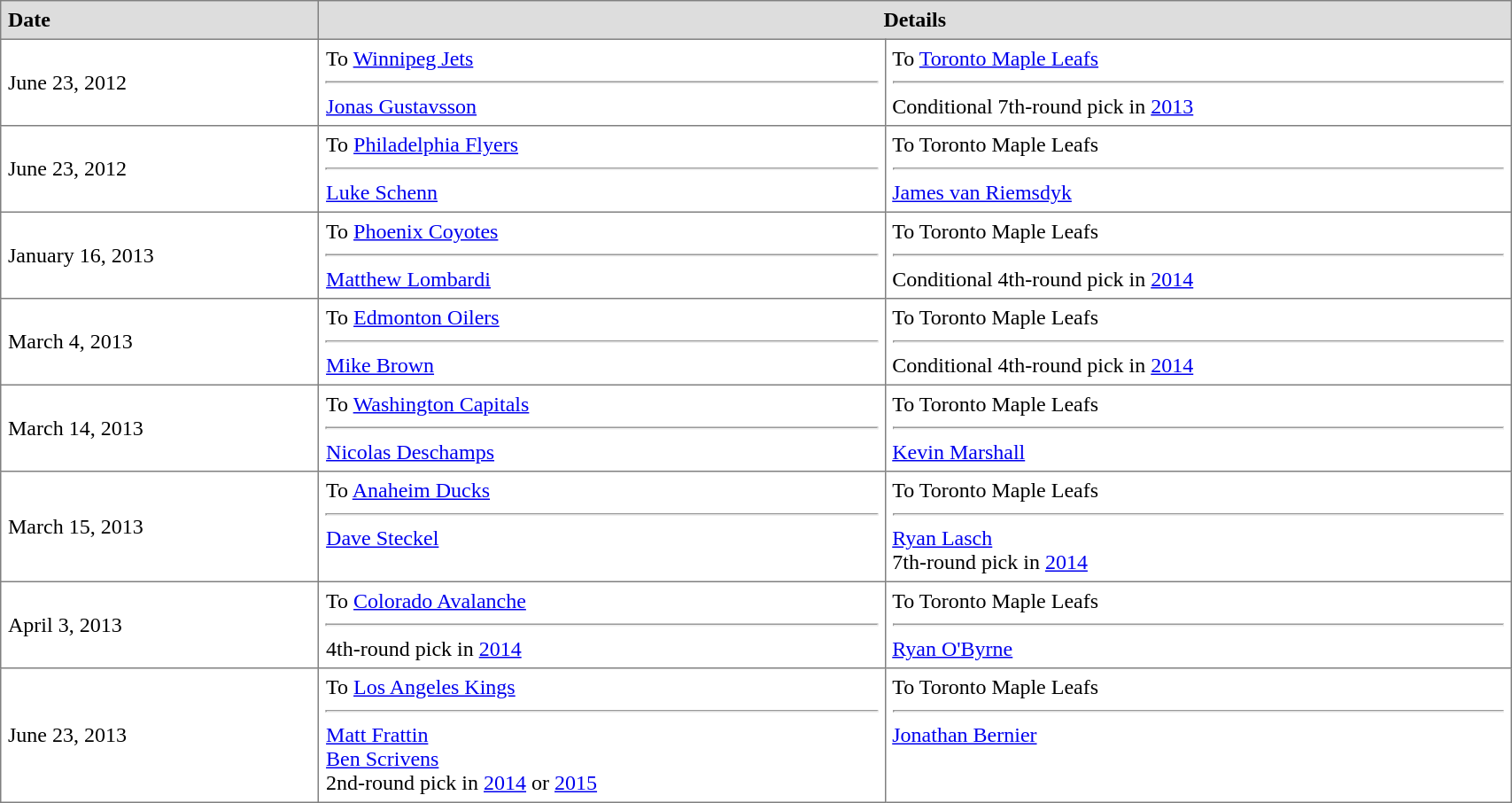<table border="1"  cellpadding="5" style="border-collapse:collapse; width:90%;">
<tr style="background:#ddd;">
<th style="text-align:left;">Date</th>
<th colspan="2">Details</th>
</tr>
<tr>
<td>June 23, 2012<br></td>
<td valign="top">To <a href='#'>Winnipeg Jets</a><hr><a href='#'>Jonas Gustavsson</a></td>
<td valign="top">To <a href='#'>Toronto Maple Leafs</a><hr>Conditional 7th-round pick in <a href='#'>2013</a></td>
</tr>
<tr>
<td>June 23, 2012<br></td>
<td valign="top">To <a href='#'>Philadelphia Flyers</a><hr><a href='#'>Luke Schenn</a></td>
<td valign="top">To Toronto Maple Leafs<hr><a href='#'>James van Riemsdyk</a></td>
</tr>
<tr>
<td>January 16, 2013<br></td>
<td valign="top">To <a href='#'>Phoenix Coyotes</a><hr><a href='#'>Matthew Lombardi</a></td>
<td valign="top">To Toronto Maple Leafs<hr>Conditional 4th-round pick in <a href='#'>2014</a></td>
</tr>
<tr>
<td>March 4, 2013<br></td>
<td valign="top">To <a href='#'>Edmonton Oilers</a><hr><a href='#'>Mike Brown</a></td>
<td valign="top">To Toronto Maple Leafs<hr>Conditional 4th-round pick in <a href='#'>2014</a></td>
</tr>
<tr>
<td>March 14, 2013<br></td>
<td valign="top">To <a href='#'>Washington Capitals</a><hr><a href='#'>Nicolas Deschamps</a></td>
<td valign="top">To Toronto Maple Leafs<hr><a href='#'>Kevin Marshall</a></td>
</tr>
<tr>
<td>March 15, 2013<br></td>
<td valign="top">To <a href='#'>Anaheim Ducks</a><hr><a href='#'>Dave Steckel</a></td>
<td valign="top">To Toronto Maple Leafs<hr><a href='#'>Ryan Lasch</a><br>7th-round pick in <a href='#'>2014</a></td>
</tr>
<tr>
<td>April 3, 2013<br></td>
<td valign="top">To <a href='#'>Colorado Avalanche</a><hr>4th-round pick in <a href='#'>2014</a></td>
<td valign="top">To Toronto Maple Leafs<hr><a href='#'>Ryan O'Byrne</a></td>
</tr>
<tr>
<td>June 23, 2013<br></td>
<td valign="top">To <a href='#'>Los Angeles Kings</a><hr><a href='#'>Matt Frattin</a><br><a href='#'>Ben Scrivens</a><br>2nd-round pick in <a href='#'>2014</a> or <a href='#'>2015</a></td>
<td valign="top">To Toronto Maple Leafs<hr><a href='#'>Jonathan Bernier</a></td>
</tr>
</table>
